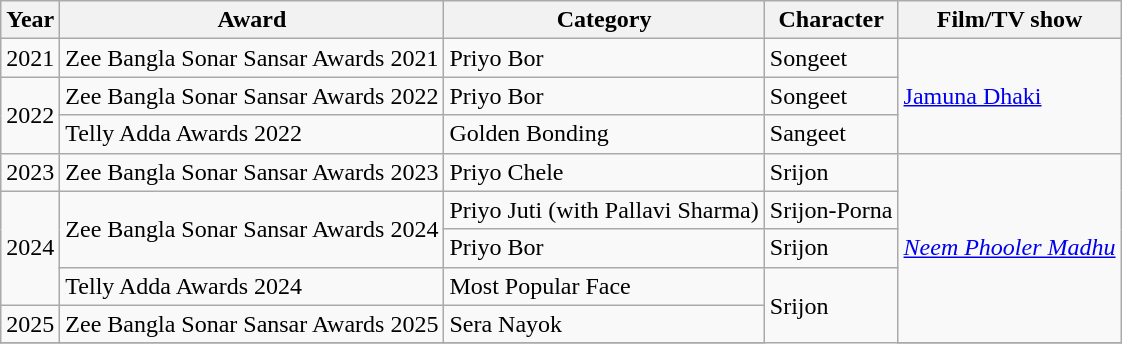<table class="wikitable sortable">
<tr>
<th>Year</th>
<th>Award</th>
<th>Category</th>
<th>Character</th>
<th>Film/TV show</th>
</tr>
<tr>
<td>2021</td>
<td>Zee Bangla Sonar Sansar Awards 2021</td>
<td>Priyo Bor</td>
<td>Songeet</td>
<td rowspan="3"><a href='#'>Jamuna Dhaki</a></td>
</tr>
<tr>
<td rowspan="2">2022</td>
<td>Zee Bangla Sonar Sansar Awards 2022</td>
<td>Priyo Bor</td>
<td>Songeet</td>
</tr>
<tr>
<td>Telly Adda Awards 2022</td>
<td>Golden Bonding</td>
<td>Sangeet</td>
</tr>
<tr>
<td>2023</td>
<td>Zee Bangla Sonar Sansar Awards 2023</td>
<td>Priyo Chele</td>
<td>Srijon</td>
<td rowspan="5"><em><a href='#'>Neem Phooler Madhu</a></em></td>
</tr>
<tr>
<td rowspan="3">2024</td>
<td rowspan="2">Zee Bangla Sonar Sansar Awards 2024</td>
<td>Priyo Juti (with Pallavi Sharma)</td>
<td>Srijon-Porna </td>
</tr>
<tr>
<td>Priyo Bor</td>
<td>Srijon</td>
</tr>
<tr>
<td>Telly Adda Awards 2024</td>
<td>Most Popular Face</td>
<td rowspan="3">Srijon</td>
</tr>
<tr>
<td>2025</td>
<td>Zee Bangla Sonar Sansar Awards 2025</td>
<td>Sera Nayok</td>
</tr>
<tr>
</tr>
</table>
